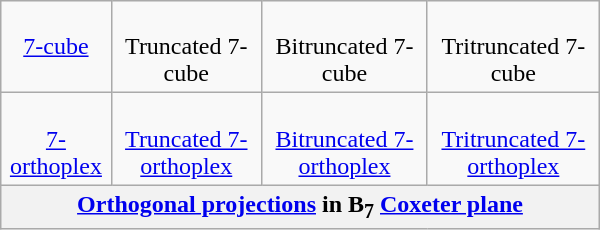<table class=wikitable align=right width=400>
<tr align=center valign=top>
<td><br><a href='#'>7-cube</a><br></td>
<td><br>Truncated 7-cube<br></td>
<td><br>Bitruncated 7-cube<br></td>
<td><br>Tritruncated 7-cube<br></td>
</tr>
<tr align=center valign=top>
<td><br><a href='#'>7-orthoplex</a><br></td>
<td><br><a href='#'>Truncated 7-orthoplex</a><br></td>
<td><br><a href='#'>Bitruncated 7-orthoplex</a><br></td>
<td><br><a href='#'>Tritruncated 7-orthoplex</a><br></td>
</tr>
<tr>
<th colspan=4><a href='#'>Orthogonal projections</a> in B<sub>7</sub> <a href='#'>Coxeter plane</a></th>
</tr>
</table>
